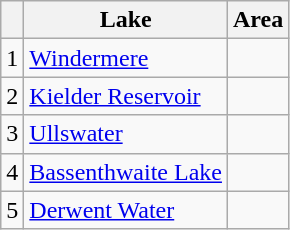<table class="wikitable">
<tr>
<th></th>
<th>Lake</th>
<th>Area</th>
</tr>
<tr>
<td>1</td>
<td><a href='#'>Windermere</a></td>
<td></td>
</tr>
<tr>
<td>2</td>
<td><a href='#'>Kielder Reservoir</a></td>
<td></td>
</tr>
<tr>
<td>3</td>
<td><a href='#'>Ullswater</a></td>
<td></td>
</tr>
<tr>
<td>4</td>
<td><a href='#'>Bassenthwaite Lake</a></td>
<td></td>
</tr>
<tr>
<td>5</td>
<td><a href='#'>Derwent Water</a></td>
<td></td>
</tr>
</table>
